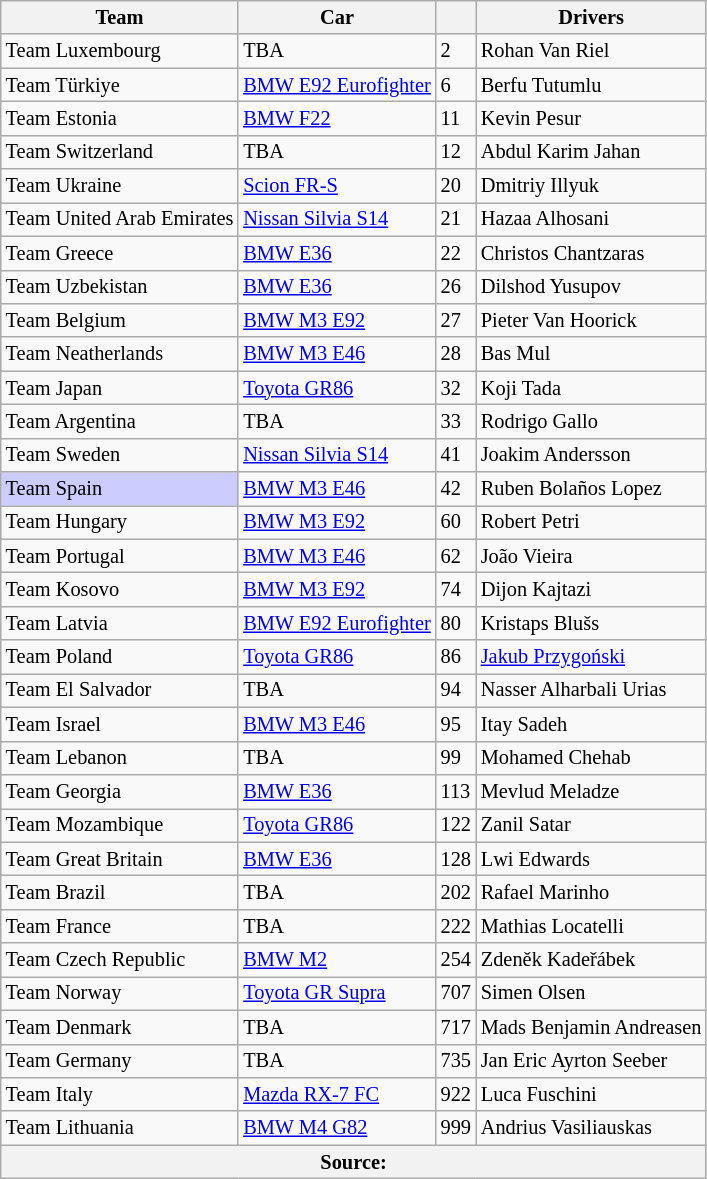<table class="wikitable" style="font-size: 85%;">
<tr>
<th>Team</th>
<th>Car</th>
<th></th>
<th>Drivers</th>
</tr>
<tr>
<td> Team Luxembourg</td>
<td>TBA</td>
<td>2</td>
<td>Rohan Van Riel</td>
</tr>
<tr>
<td> Team Türkiye</td>
<td><a href='#'>BMW E92 Eurofighter</a></td>
<td>6</td>
<td>Berfu Tutumlu</td>
</tr>
<tr>
<td> Team Estonia</td>
<td><a href='#'>BMW F22</a></td>
<td>11</td>
<td>Kevin Pesur</td>
</tr>
<tr>
<td> Team Switzerland</td>
<td>TBA</td>
<td>12</td>
<td>Abdul Karim Jahan</td>
</tr>
<tr>
<td> Team Ukraine</td>
<td><a href='#'>Scion FR-S</a></td>
<td>20</td>
<td>Dmitriy Illyuk</td>
</tr>
<tr>
<td> Team United Arab Emirates</td>
<td><a href='#'>Nissan Silvia S14</a></td>
<td>21</td>
<td>Hazaa Alhosani</td>
</tr>
<tr>
<td> Team Greece</td>
<td><a href='#'>BMW E36</a></td>
<td>22</td>
<td>Christos Chantzaras</td>
</tr>
<tr>
<td> Team Uzbekistan</td>
<td><a href='#'>BMW E36</a></td>
<td>26</td>
<td>Dilshod Yusupov</td>
</tr>
<tr>
<td> Team Belgium</td>
<td><a href='#'>BMW M3 E92</a></td>
<td>27</td>
<td>Pieter Van Hoorick</td>
</tr>
<tr>
<td> Team Neatherlands</td>
<td><a href='#'>BMW M3 E46</a></td>
<td>28</td>
<td>Bas Mul</td>
</tr>
<tr>
<td> Team Japan</td>
<td><a href='#'>Toyota GR86</a></td>
<td>32</td>
<td>Koji Tada</td>
</tr>
<tr>
<td> Team Argentina</td>
<td>TBA</td>
<td>33</td>
<td>Rodrigo Gallo</td>
</tr>
<tr>
<td> Team Sweden</td>
<td><a href='#'>Nissan Silvia S14</a></td>
<td>41</td>
<td>Joakim Andersson</td>
</tr>
<tr>
<td style="background:#ccccff"> Team Spain</td>
<td><a href='#'>BMW M3 E46</a></td>
<td>42</td>
<td>Ruben Bolaños Lopez</td>
</tr>
<tr>
<td> Team Hungary</td>
<td><a href='#'>BMW M3 E92</a></td>
<td>60</td>
<td>Robert Petri</td>
</tr>
<tr>
<td> Team Portugal</td>
<td><a href='#'>BMW M3 E46</a></td>
<td>62</td>
<td>João Vieira</td>
</tr>
<tr>
<td> Team Kosovo</td>
<td><a href='#'>BMW M3 E92</a></td>
<td>74</td>
<td>Dijon Kajtazi</td>
</tr>
<tr>
<td> Team Latvia</td>
<td><a href='#'>BMW E92 Eurofighter</a></td>
<td>80</td>
<td>Kristaps Blušs</td>
</tr>
<tr>
<td> Team Poland</td>
<td><a href='#'>Toyota GR86</a></td>
<td>86</td>
<td><a href='#'>Jakub Przygoński</a></td>
</tr>
<tr>
<td> Team El Salvador</td>
<td>TBA</td>
<td>94</td>
<td>Nasser Alharbali Urias</td>
</tr>
<tr>
<td> Team Israel</td>
<td><a href='#'>BMW M3 E46</a></td>
<td>95</td>
<td>Itay Sadeh</td>
</tr>
<tr>
<td> Team Lebanon</td>
<td>TBA</td>
<td>99</td>
<td>Mohamed Chehab</td>
</tr>
<tr>
<td> Team Georgia</td>
<td><a href='#'>BMW E36</a></td>
<td>113</td>
<td>Mevlud Meladze</td>
</tr>
<tr>
<td> Team Mozambique</td>
<td><a href='#'>Toyota GR86</a></td>
<td>122</td>
<td>Zanil Satar</td>
</tr>
<tr>
<td> Team Great Britain</td>
<td><a href='#'>BMW E36</a></td>
<td>128</td>
<td>Lwi Edwards</td>
</tr>
<tr>
<td> Team Brazil</td>
<td>TBA</td>
<td>202</td>
<td>Rafael Marinho</td>
</tr>
<tr>
<td> Team France</td>
<td>TBA</td>
<td>222</td>
<td>Mathias Locatelli</td>
</tr>
<tr>
<td> Team Czech Republic</td>
<td><a href='#'>BMW M2</a></td>
<td>254</td>
<td>Zdeněk Kadeřábek</td>
</tr>
<tr>
<td> Team Norway</td>
<td><a href='#'>Toyota GR Supra</a></td>
<td>707</td>
<td>Simen Olsen</td>
</tr>
<tr>
<td> Team Denmark</td>
<td>TBA</td>
<td>717</td>
<td>Mads Benjamin Andreasen</td>
</tr>
<tr>
<td> Team Germany</td>
<td>TBA</td>
<td>735</td>
<td>Jan Eric Ayrton Seeber</td>
</tr>
<tr>
<td> Team Italy</td>
<td><a href='#'>Mazda RX-7 FC</a></td>
<td>922</td>
<td>Luca Fuschini</td>
</tr>
<tr>
<td> Team Lithuania</td>
<td><a href='#'>BMW M4 G82</a></td>
<td>999</td>
<td>Andrius Vasiliauskas</td>
</tr>
<tr>
<th colspan=4>Source:</th>
</tr>
</table>
